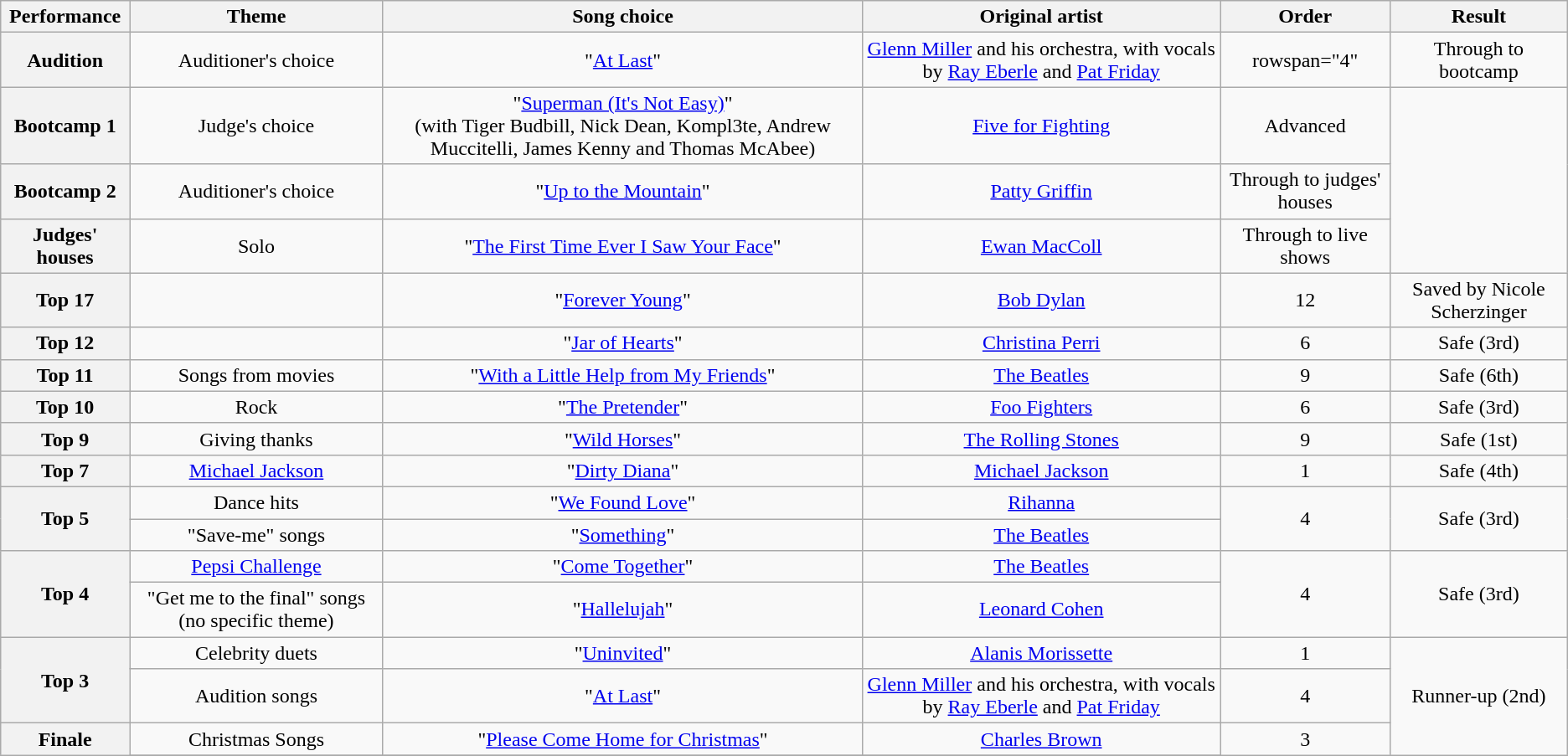<table class="wikitable" style="text-align: center;">
<tr>
<th>Performance</th>
<th>Theme</th>
<th>Song choice</th>
<th>Original artist</th>
<th>Order</th>
<th>Result</th>
</tr>
<tr>
<th>Audition</th>
<td>Auditioner's choice</td>
<td>"<a href='#'>At Last</a>"</td>
<td><a href='#'>Glenn Miller</a> and his orchestra, with vocals by <a href='#'>Ray Eberle</a> and <a href='#'>Pat Friday</a></td>
<td>rowspan="4" </td>
<td>Through to bootcamp</td>
</tr>
<tr>
<th>Bootcamp 1</th>
<td>Judge's choice</td>
<td>"<a href='#'>Superman (It's Not Easy)</a>" <br><span>(with Tiger Budbill, Nick Dean, Kompl3te, Andrew Muccitelli, James Kenny and Thomas McAbee)</span></td>
<td><a href='#'>Five for Fighting</a></td>
<td>Advanced</td>
</tr>
<tr>
<th>Bootcamp 2</th>
<td>Auditioner's choice</td>
<td>"<a href='#'>Up to the Mountain</a>"</td>
<td><a href='#'>Patty Griffin</a></td>
<td>Through to judges' houses</td>
</tr>
<tr>
<th>Judges' houses</th>
<td>Solo</td>
<td>"<a href='#'>The First Time Ever I Saw Your Face</a>"</td>
<td><a href='#'>Ewan MacColl</a></td>
<td>Through to live shows</td>
</tr>
<tr>
<th>Top 17</th>
<td></td>
<td>"<a href='#'>Forever Young</a>"</td>
<td><a href='#'>Bob Dylan</a></td>
<td>12</td>
<td>Saved by Nicole Scherzinger</td>
</tr>
<tr>
<th>Top 12</th>
<td></td>
<td>"<a href='#'>Jar of Hearts</a>"</td>
<td><a href='#'>Christina Perri</a></td>
<td>6</td>
<td>Safe (3rd)</td>
</tr>
<tr>
<th>Top 11</th>
<td>Songs from movies</td>
<td>"<a href='#'>With a Little Help from My Friends</a>"</td>
<td><a href='#'>The Beatles</a></td>
<td>9</td>
<td>Safe (6th)</td>
</tr>
<tr>
<th>Top 10</th>
<td>Rock</td>
<td>"<a href='#'>The Pretender</a>"</td>
<td><a href='#'>Foo Fighters</a></td>
<td>6</td>
<td>Safe (3rd)</td>
</tr>
<tr>
<th>Top 9</th>
<td>Giving thanks</td>
<td>"<a href='#'>Wild Horses</a>"</td>
<td><a href='#'>The Rolling Stones</a></td>
<td>9</td>
<td>Safe (1st)</td>
</tr>
<tr>
<th>Top 7</th>
<td><a href='#'>Michael Jackson</a></td>
<td>"<a href='#'>Dirty Diana</a>"</td>
<td><a href='#'>Michael Jackson</a></td>
<td>1</td>
<td>Safe (4th)</td>
</tr>
<tr>
<th rowspan="2">Top 5</th>
<td>Dance hits</td>
<td>"<a href='#'>We Found Love</a>"</td>
<td><a href='#'>Rihanna</a></td>
<td rowspan="2">4</td>
<td rowspan="2">Safe (3rd)</td>
</tr>
<tr>
<td>"Save-me" songs</td>
<td>"<a href='#'>Something</a>"</td>
<td><a href='#'>The Beatles</a></td>
</tr>
<tr>
<th rowspan="2">Top 4</th>
<td><a href='#'>Pepsi Challenge</a></td>
<td>"<a href='#'>Come Together</a>"</td>
<td><a href='#'>The Beatles</a></td>
<td rowspan="2">4</td>
<td rowspan="2">Safe (3rd)</td>
</tr>
<tr>
<td>"Get me to the final" songs (no specific theme)</td>
<td>"<a href='#'>Hallelujah</a>"</td>
<td><a href='#'>Leonard Cohen</a></td>
</tr>
<tr>
<th rowspan="2">Top 3</th>
<td>Celebrity duets</td>
<td>"<a href='#'>Uninvited</a>"</td>
<td><a href='#'>Alanis Morissette</a></td>
<td rowspan="1">1</td>
<td rowspan="6">Runner-up (2nd)</td>
</tr>
<tr>
<td>Audition songs</td>
<td>"<a href='#'>At Last</a>"</td>
<td><a href='#'>Glenn Miller</a> and his orchestra, with vocals by <a href='#'>Ray Eberle</a> and <a href='#'>Pat Friday</a></td>
<td rowspan="1">4</td>
</tr>
<tr>
<th rowspan="2">Finale</th>
<td>Christmas Songs</td>
<td>"<a href='#'>Please Come Home for Christmas</a>"</td>
<td><a href='#'>Charles Brown</a></td>
<td rowspan="2">3</td>
</tr>
<tr>
</tr>
</table>
